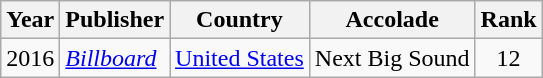<table class="wikitable sortable">
<tr>
<th>Year</th>
<th>Publisher</th>
<th>Country</th>
<th>Accolade</th>
<th>Rank</th>
</tr>
<tr>
<td>2016</td>
<td><em><a href='#'>Billboard</a></em></td>
<td><a href='#'>United States</a></td>
<td>Next Big Sound</td>
<td align="center">12</td>
</tr>
</table>
